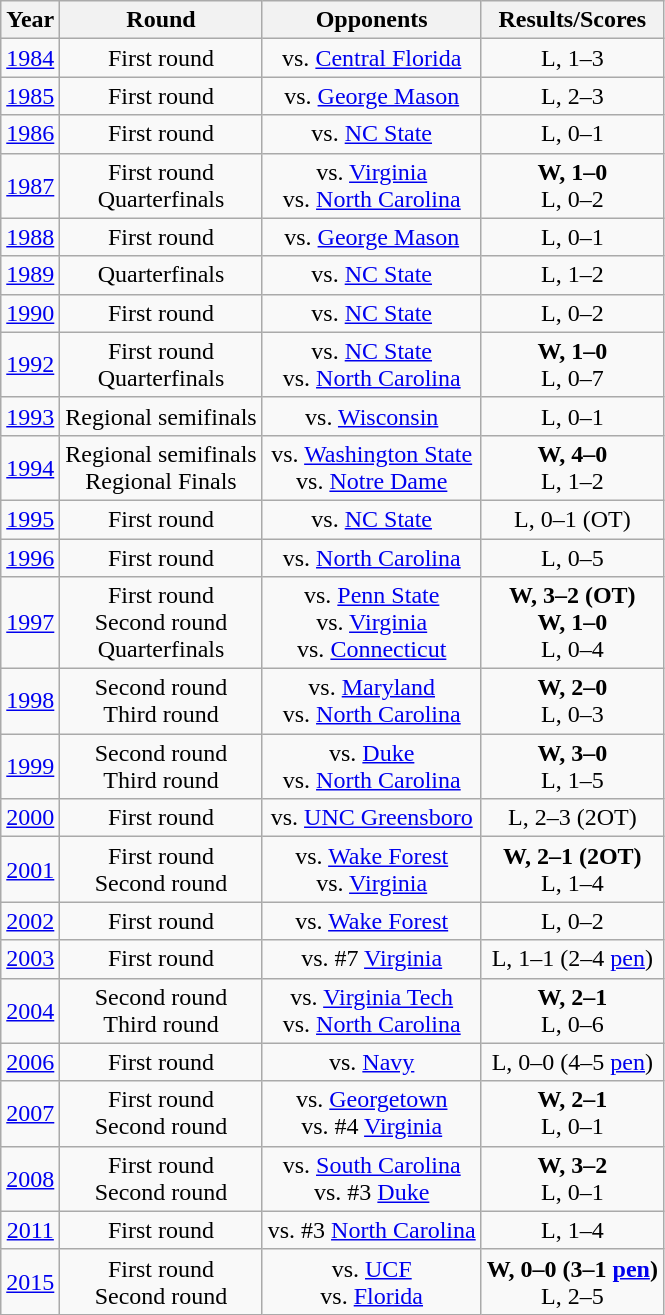<table class="wikitable">
<tr>
<th>Year</th>
<th>Round</th>
<th>Opponents</th>
<th>Results/Scores</th>
</tr>
<tr style="text-align:center;">
<td><a href='#'>1984</a></td>
<td>First round</td>
<td>vs. <a href='#'>Central Florida</a></td>
<td>L, 1–3</td>
</tr>
<tr style="text-align:center;">
<td><a href='#'>1985</a></td>
<td>First round</td>
<td>vs. <a href='#'>George Mason</a></td>
<td>L, 2–3</td>
</tr>
<tr style="text-align:center;">
<td><a href='#'>1986</a></td>
<td>First round</td>
<td>vs. <a href='#'>NC State</a></td>
<td>L, 0–1</td>
</tr>
<tr style="text-align:center;">
<td><a href='#'>1987</a></td>
<td>First round<br>Quarterfinals</td>
<td>vs. <a href='#'>Virginia</a><br>vs. <a href='#'>North Carolina</a></td>
<td><strong>W, 1–0</strong><br>L, 0–2</td>
</tr>
<tr style="text-align:center;">
<td><a href='#'>1988</a></td>
<td>First round</td>
<td>vs. <a href='#'>George Mason</a></td>
<td>L, 0–1</td>
</tr>
<tr style="text-align:center;">
<td><a href='#'>1989</a></td>
<td>Quarterfinals</td>
<td>vs. <a href='#'>NC State</a></td>
<td>L, 1–2</td>
</tr>
<tr style="text-align:center;">
<td><a href='#'>1990</a></td>
<td>First round</td>
<td>vs. <a href='#'>NC State</a></td>
<td>L, 0–2</td>
</tr>
<tr style="text-align:center;">
<td><a href='#'>1992</a></td>
<td>First round<br>Quarterfinals</td>
<td>vs. <a href='#'>NC State</a><br>vs. <a href='#'>North Carolina</a></td>
<td><strong>W, 1–0</strong><br>L, 0–7</td>
</tr>
<tr style="text-align:center;">
<td><a href='#'>1993</a></td>
<td>Regional semifinals</td>
<td>vs. <a href='#'>Wisconsin</a></td>
<td>L, 0–1</td>
</tr>
<tr style="text-align:center;">
<td><a href='#'>1994</a></td>
<td>Regional semifinals<br>Regional Finals</td>
<td>vs. <a href='#'>Washington State</a><br>vs. <a href='#'>Notre Dame</a></td>
<td><strong>W, 4–0</strong><br>L, 1–2</td>
</tr>
<tr style="text-align:center;">
<td><a href='#'>1995</a></td>
<td>First round</td>
<td>vs. <a href='#'>NC State</a></td>
<td>L, 0–1 (OT)</td>
</tr>
<tr style="text-align:center;">
<td><a href='#'>1996</a></td>
<td>First round</td>
<td>vs. <a href='#'>North Carolina</a></td>
<td>L, 0–5</td>
</tr>
<tr style="text-align:center;">
<td><a href='#'>1997</a></td>
<td>First round<br>Second round<br>Quarterfinals</td>
<td>vs. <a href='#'>Penn State</a><br>vs. <a href='#'>Virginia</a><br>vs. <a href='#'>Connecticut</a></td>
<td><strong>W, 3–2 (OT)</strong><br><strong>W, 1–0</strong><br>L, 0–4</td>
</tr>
<tr style="text-align:center;">
<td><a href='#'>1998</a></td>
<td>Second round<br>Third round</td>
<td>vs. <a href='#'>Maryland</a><br>vs. <a href='#'>North Carolina</a></td>
<td><strong>W, 2–0</strong><br>L, 0–3</td>
</tr>
<tr style="text-align:center;">
<td><a href='#'>1999</a></td>
<td>Second round<br>Third round</td>
<td>vs. <a href='#'>Duke</a><br>vs. <a href='#'>North Carolina</a></td>
<td><strong>W, 3–0</strong><br>L, 1–5</td>
</tr>
<tr style="text-align:center;">
<td><a href='#'>2000</a></td>
<td>First round</td>
<td>vs. <a href='#'>UNC Greensboro</a></td>
<td>L, 2–3 (2OT)</td>
</tr>
<tr style="text-align:center;">
<td><a href='#'>2001</a></td>
<td>First round<br>Second round</td>
<td>vs. <a href='#'>Wake Forest</a><br>vs. <a href='#'>Virginia</a></td>
<td><strong>W, 2–1 (2OT)</strong><br>L, 1–4</td>
</tr>
<tr style="text-align:center;">
<td><a href='#'>2002</a></td>
<td>First round</td>
<td>vs. <a href='#'>Wake Forest</a></td>
<td>L, 0–2</td>
</tr>
<tr style="text-align:center;">
<td><a href='#'>2003</a></td>
<td>First round</td>
<td>vs. #7 <a href='#'>Virginia</a></td>
<td>L, 1–1 (2–4 <a href='#'>pen</a>)</td>
</tr>
<tr style="text-align:center;">
<td><a href='#'>2004</a></td>
<td>Second round<br>Third round</td>
<td>vs. <a href='#'>Virginia Tech</a><br>vs. <a href='#'>North Carolina</a></td>
<td><strong>W, 2–1</strong><br>L, 0–6</td>
</tr>
<tr style="text-align:center;">
<td><a href='#'>2006</a></td>
<td>First round</td>
<td>vs. <a href='#'>Navy</a></td>
<td>L, 0–0 (4–5 <a href='#'>pen</a>)</td>
</tr>
<tr style="text-align:center;">
<td><a href='#'>2007</a></td>
<td>First round<br>Second round</td>
<td>vs. <a href='#'>Georgetown</a><br>vs. #4 <a href='#'>Virginia</a></td>
<td><strong>W, 2–1</strong><br>L, 0–1</td>
</tr>
<tr style="text-align:center;">
<td><a href='#'>2008</a></td>
<td>First round<br>Second round</td>
<td>vs. <a href='#'>South Carolina</a><br>vs. #3 <a href='#'>Duke</a></td>
<td><strong>W, 3–2</strong><br>L, 0–1</td>
</tr>
<tr style="text-align:center;">
<td><a href='#'>2011</a></td>
<td>First round</td>
<td>vs. #3 <a href='#'>North Carolina</a></td>
<td>L, 1–4</td>
</tr>
<tr style="text-align:center;">
<td><a href='#'>2015</a></td>
<td>First round<br>Second round</td>
<td>vs. <a href='#'>UCF</a><br>vs. <a href='#'>Florida</a></td>
<td><strong>W, 0–0 (3–1 <a href='#'>pen</a>)</strong><br>L, 2–5</td>
</tr>
</table>
